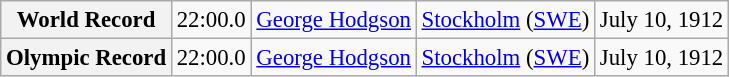<table class="wikitable" style="font-size:95%;">
<tr>
<th>World Record</th>
<td>22:00.0</td>
<td> <a href='#'>George Hodgson</a></td>
<td><a href='#'>Stockholm</a> (<a href='#'>SWE</a>)</td>
<td>July 10, 1912</td>
</tr>
<tr>
<th>Olympic Record</th>
<td>22:00.0</td>
<td> <a href='#'>George Hodgson</a></td>
<td><a href='#'>Stockholm</a> (<a href='#'>SWE</a>)</td>
<td>July 10, 1912</td>
</tr>
</table>
